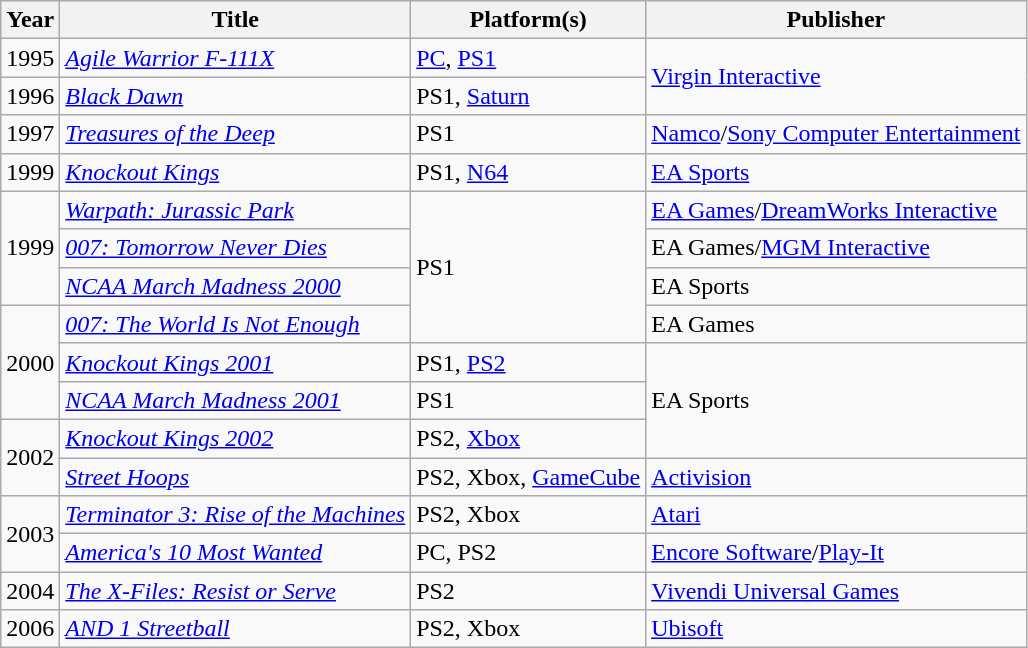<table class="wikitable sortable">
<tr>
<th>Year</th>
<th>Title</th>
<th>Platform(s)</th>
<th>Publisher</th>
</tr>
<tr>
<td>1995</td>
<td><em><a href='#'>Agile Warrior F-111X</a></em></td>
<td><a href='#'>PC</a>, <a href='#'>PS1</a></td>
<td rowspan="2"><a href='#'>Virgin Interactive</a></td>
</tr>
<tr>
<td>1996</td>
<td><a href='#'><em>Black Dawn</em></a></td>
<td>PS1, <a href='#'>Saturn</a></td>
</tr>
<tr>
<td>1997</td>
<td><em><a href='#'>Treasures of the Deep</a></em></td>
<td>PS1</td>
<td><a href='#'>Namco</a>/<a href='#'>Sony Computer Entertainment</a></td>
</tr>
<tr>
<td>1999</td>
<td><a href='#'><em>Knockout Kings</em></a></td>
<td>PS1, <a href='#'>N64</a></td>
<td><a href='#'>EA Sports</a></td>
</tr>
<tr>
<td rowspan="3">1999</td>
<td><em><a href='#'>Warpath: Jurassic Park</a></em></td>
<td rowspan="4">PS1</td>
<td><a href='#'>EA Games</a>/<a href='#'>DreamWorks Interactive</a></td>
</tr>
<tr>
<td><a href='#'><em>007: Tomorrow Never Dies</em></a></td>
<td>EA Games/<a href='#'>MGM Interactive</a></td>
</tr>
<tr>
<td><em><a href='#'>NCAA March Madness 2000</a></em></td>
<td>EA Sports</td>
</tr>
<tr>
<td rowspan="3">2000</td>
<td><a href='#'><em>007: The World Is Not Enough</em></a></td>
<td>EA Games</td>
</tr>
<tr>
<td><em><a href='#'>Knockout Kings 2001</a></em></td>
<td>PS1, <a href='#'>PS2</a></td>
<td rowspan="3">EA Sports</td>
</tr>
<tr>
<td><em><a href='#'>NCAA March Madness 2001</a></em></td>
<td>PS1</td>
</tr>
<tr>
<td rowspan="2">2002</td>
<td><em><a href='#'>Knockout Kings 2002</a></em></td>
<td>PS2, <a href='#'>Xbox</a></td>
</tr>
<tr>
<td><em><a href='#'>Street Hoops</a></em></td>
<td>PS2, Xbox, <a href='#'>GameCube</a></td>
<td><a href='#'>Activision</a></td>
</tr>
<tr>
<td rowspan="2">2003</td>
<td><a href='#'><em>Terminator 3: Rise of the Machines</em></a></td>
<td>PS2, Xbox</td>
<td><a href='#'>Atari</a></td>
</tr>
<tr>
<td><em><a href='#'>America's 10 Most Wanted</a></em></td>
<td>PC, PS2</td>
<td><a href='#'>Encore Software</a>/<a href='#'>Play-It</a></td>
</tr>
<tr>
<td>2004</td>
<td><em><a href='#'>The X-Files: Resist or Serve</a></em></td>
<td>PS2</td>
<td><a href='#'>Vivendi Universal Games</a></td>
</tr>
<tr>
<td>2006</td>
<td><em><a href='#'>AND 1 Streetball</a></em></td>
<td>PS2, Xbox</td>
<td><a href='#'>Ubisoft</a></td>
</tr>
</table>
